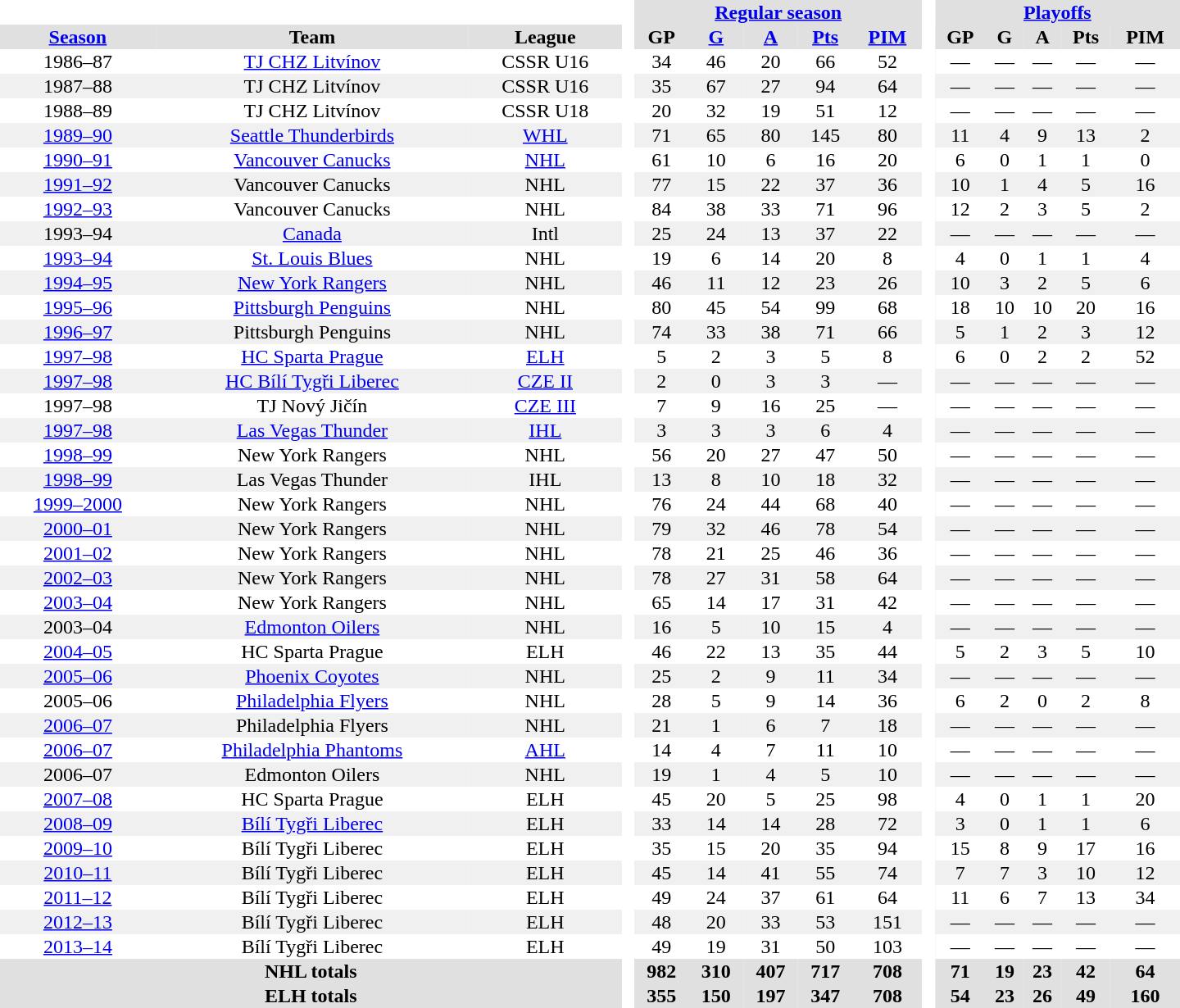<table border="0" cellpadding="1" cellspacing="0" style="text-align:center; width:60em;">
<tr bgcolor="#e0e0e0">
<th colspan="3" bgcolor="#ffffff"> </th>
<th rowspan="99" bgcolor="#ffffff"> </th>
<th colspan="5"><a href='#'>Regular season</a></th>
<th rowspan="99" bgcolor="#ffffff"> </th>
<th colspan="5"><a href='#'>Playoffs</a></th>
</tr>
<tr bgcolor="#e0e0e0">
<th><a href='#'>Season</a></th>
<th>Team</th>
<th>League</th>
<th>GP</th>
<th><a href='#'>G</a></th>
<th><a href='#'>A</a></th>
<th><a href='#'>Pts</a></th>
<th><a href='#'>PIM</a></th>
<th>GP</th>
<th>G</th>
<th>A</th>
<th>Pts</th>
<th>PIM</th>
</tr>
<tr>
<td>1986–87</td>
<td><a href='#'>TJ CHZ Litvínov</a></td>
<td>CSSR U16</td>
<td>34</td>
<td>46</td>
<td>20</td>
<td>66</td>
<td>52</td>
<td>—</td>
<td>—</td>
<td>—</td>
<td>—</td>
<td>—</td>
</tr>
<tr bgcolor="#f0f0f0">
<td>1987–88</td>
<td>TJ CHZ Litvínov</td>
<td>CSSR U16</td>
<td>35</td>
<td>67</td>
<td>27</td>
<td>94</td>
<td>64</td>
<td>—</td>
<td>—</td>
<td>—</td>
<td>—</td>
<td>—</td>
</tr>
<tr>
<td>1988–89</td>
<td>TJ CHZ Litvínov</td>
<td>CSSR U18</td>
<td>20</td>
<td>32</td>
<td>19</td>
<td>51</td>
<td>12</td>
<td>—</td>
<td>—</td>
<td>—</td>
<td>—</td>
<td>—</td>
</tr>
<tr bgcolor="#f0f0f0">
<td><a href='#'>1989–90</a></td>
<td><a href='#'>Seattle Thunderbirds</a></td>
<td><a href='#'>WHL</a></td>
<td>71</td>
<td>65</td>
<td>80</td>
<td>145</td>
<td>80</td>
<td>11</td>
<td>4</td>
<td>9</td>
<td>13</td>
<td>2</td>
</tr>
<tr>
<td><a href='#'>1990–91</a></td>
<td><a href='#'>Vancouver Canucks</a></td>
<td><a href='#'>NHL</a></td>
<td>61</td>
<td>10</td>
<td>6</td>
<td>16</td>
<td>20</td>
<td>6</td>
<td>0</td>
<td>1</td>
<td>1</td>
<td>0</td>
</tr>
<tr bgcolor="#f0f0f0">
<td><a href='#'>1991–92</a></td>
<td>Vancouver Canucks</td>
<td>NHL</td>
<td>77</td>
<td>15</td>
<td>22</td>
<td>37</td>
<td>36</td>
<td>10</td>
<td>1</td>
<td>4</td>
<td>5</td>
<td>16</td>
</tr>
<tr>
<td><a href='#'>1992–93</a></td>
<td>Vancouver Canucks</td>
<td>NHL</td>
<td>84</td>
<td>38</td>
<td>33</td>
<td>71</td>
<td>96</td>
<td>12</td>
<td>2</td>
<td>3</td>
<td>5</td>
<td>2</td>
</tr>
<tr bgcolor="#f0f0f0">
<td>1993–94</td>
<td><a href='#'>Canada</a></td>
<td>Intl</td>
<td>25</td>
<td>24</td>
<td>13</td>
<td>37</td>
<td>22</td>
<td>—</td>
<td>—</td>
<td>—</td>
<td>—</td>
<td>—</td>
</tr>
<tr>
<td><a href='#'>1993–94</a></td>
<td><a href='#'>St. Louis Blues</a></td>
<td>NHL</td>
<td>19</td>
<td>6</td>
<td>14</td>
<td>20</td>
<td>8</td>
<td>4</td>
<td>0</td>
<td>1</td>
<td>1</td>
<td>4</td>
</tr>
<tr bgcolor="#f0f0f0">
<td><a href='#'>1994–95</a></td>
<td><a href='#'>New York Rangers</a></td>
<td>NHL</td>
<td>46</td>
<td>11</td>
<td>12</td>
<td>23</td>
<td>26</td>
<td>10</td>
<td>3</td>
<td>2</td>
<td>5</td>
<td>6</td>
</tr>
<tr>
<td><a href='#'>1995–96</a></td>
<td><a href='#'>Pittsburgh Penguins</a></td>
<td>NHL</td>
<td>80</td>
<td>45</td>
<td>54</td>
<td>99</td>
<td>68</td>
<td>18</td>
<td>10</td>
<td>10</td>
<td>20</td>
<td>16</td>
</tr>
<tr bgcolor="#f0f0f0">
<td><a href='#'>1996–97</a></td>
<td>Pittsburgh Penguins</td>
<td>NHL</td>
<td>74</td>
<td>33</td>
<td>38</td>
<td>71</td>
<td>66</td>
<td>5</td>
<td>1</td>
<td>2</td>
<td>3</td>
<td>12</td>
</tr>
<tr>
<td><a href='#'>1997–98</a></td>
<td><a href='#'>HC Sparta Prague</a></td>
<td><a href='#'>ELH</a></td>
<td>5</td>
<td>2</td>
<td>3</td>
<td>5</td>
<td>8</td>
<td>6</td>
<td>0</td>
<td>2</td>
<td>2</td>
<td>52</td>
</tr>
<tr bgcolor="#f0f0f0">
<td><a href='#'>1997–98</a></td>
<td><a href='#'>HC Bílí Tygři Liberec</a></td>
<td><a href='#'>CZE II</a></td>
<td>2</td>
<td>0</td>
<td>3</td>
<td>3</td>
<td>—</td>
<td>—</td>
<td>—</td>
<td>—</td>
<td>—</td>
<td>—</td>
</tr>
<tr>
<td>1997–98</td>
<td>TJ Nový Jičín</td>
<td><a href='#'>CZE III</a></td>
<td>7</td>
<td>9</td>
<td>16</td>
<td>25</td>
<td>—</td>
<td>—</td>
<td>—</td>
<td>—</td>
<td>—</td>
<td>—</td>
</tr>
<tr bgcolor="#f0f0f0">
<td><a href='#'>1997–98</a></td>
<td><a href='#'>Las Vegas Thunder</a></td>
<td><a href='#'>IHL</a></td>
<td>3</td>
<td>3</td>
<td>3</td>
<td>6</td>
<td>4</td>
<td>—</td>
<td>—</td>
<td>—</td>
<td>—</td>
<td>—</td>
</tr>
<tr>
<td><a href='#'>1998–99</a></td>
<td>New York Rangers</td>
<td>NHL</td>
<td>56</td>
<td>20</td>
<td>27</td>
<td>47</td>
<td>50</td>
<td>—</td>
<td>—</td>
<td>—</td>
<td>—</td>
<td>—</td>
</tr>
<tr bgcolor="#f0f0f0">
<td><a href='#'>1998–99</a></td>
<td>Las Vegas Thunder</td>
<td>IHL</td>
<td>13</td>
<td>8</td>
<td>10</td>
<td>18</td>
<td>32</td>
<td>—</td>
<td>—</td>
<td>—</td>
<td>—</td>
<td>—</td>
</tr>
<tr>
<td><a href='#'>1999–2000</a></td>
<td>New York Rangers</td>
<td>NHL</td>
<td>76</td>
<td>24</td>
<td>44</td>
<td>68</td>
<td>40</td>
<td>—</td>
<td>—</td>
<td>—</td>
<td>—</td>
<td>—</td>
</tr>
<tr bgcolor="#f0f0f0">
<td><a href='#'>2000–01</a></td>
<td>New York Rangers</td>
<td>NHL</td>
<td>79</td>
<td>32</td>
<td>46</td>
<td>78</td>
<td>54</td>
<td>—</td>
<td>—</td>
<td>—</td>
<td>—</td>
<td>—</td>
</tr>
<tr>
<td><a href='#'>2001–02</a></td>
<td>New York Rangers</td>
<td>NHL</td>
<td>78</td>
<td>21</td>
<td>25</td>
<td>46</td>
<td>36</td>
<td>—</td>
<td>—</td>
<td>—</td>
<td>—</td>
<td>—</td>
</tr>
<tr bgcolor="#f0f0f0">
<td><a href='#'>2002–03</a></td>
<td>New York Rangers</td>
<td>NHL</td>
<td>78</td>
<td>27</td>
<td>31</td>
<td>58</td>
<td>64</td>
<td>—</td>
<td>—</td>
<td>—</td>
<td>—</td>
<td>—</td>
</tr>
<tr>
<td><a href='#'>2003–04</a></td>
<td>New York Rangers</td>
<td>NHL</td>
<td>65</td>
<td>14</td>
<td>17</td>
<td>31</td>
<td>42</td>
<td>—</td>
<td>—</td>
<td>—</td>
<td>—</td>
<td>—</td>
</tr>
<tr bgcolor="#f0f0f0">
<td>2003–04</td>
<td><a href='#'>Edmonton Oilers</a></td>
<td>NHL</td>
<td>16</td>
<td>5</td>
<td>10</td>
<td>15</td>
<td>4</td>
<td>—</td>
<td>—</td>
<td>—</td>
<td>—</td>
<td>—</td>
</tr>
<tr>
<td><a href='#'>2004–05</a></td>
<td>HC Sparta Prague</td>
<td>ELH</td>
<td>46</td>
<td>22</td>
<td>13</td>
<td>35</td>
<td>44</td>
<td>5</td>
<td>2</td>
<td>3</td>
<td>5</td>
<td>10</td>
</tr>
<tr bgcolor="#f0f0f0">
<td><a href='#'>2005–06</a></td>
<td><a href='#'>Phoenix Coyotes</a></td>
<td>NHL</td>
<td>25</td>
<td>2</td>
<td>9</td>
<td>11</td>
<td>34</td>
<td>—</td>
<td>—</td>
<td>—</td>
<td>—</td>
<td>—</td>
</tr>
<tr>
<td>2005–06</td>
<td><a href='#'>Philadelphia Flyers</a></td>
<td>NHL</td>
<td>28</td>
<td>5</td>
<td>9</td>
<td>14</td>
<td>36</td>
<td>6</td>
<td>2</td>
<td>0</td>
<td>2</td>
<td>8</td>
</tr>
<tr bgcolor="#f0f0f0">
<td><a href='#'>2006–07</a></td>
<td>Philadelphia Flyers</td>
<td>NHL</td>
<td>21</td>
<td>1</td>
<td>6</td>
<td>7</td>
<td>18</td>
<td>—</td>
<td>—</td>
<td>—</td>
<td>—</td>
<td>—</td>
</tr>
<tr>
<td><a href='#'>2006–07</a></td>
<td><a href='#'>Philadelphia Phantoms</a></td>
<td><a href='#'>AHL</a></td>
<td>14</td>
<td>4</td>
<td>7</td>
<td>11</td>
<td>10</td>
<td>—</td>
<td>—</td>
<td>—</td>
<td>—</td>
<td>—</td>
</tr>
<tr bgcolor="#f0f0f0">
<td>2006–07</td>
<td>Edmonton Oilers</td>
<td>NHL</td>
<td>19</td>
<td>1</td>
<td>4</td>
<td>5</td>
<td>10</td>
<td>—</td>
<td>—</td>
<td>—</td>
<td>—</td>
<td>—</td>
</tr>
<tr>
<td><a href='#'>2007–08</a></td>
<td>HC Sparta Prague</td>
<td>ELH</td>
<td>45</td>
<td>20</td>
<td>5</td>
<td>25</td>
<td>98</td>
<td>4</td>
<td>0</td>
<td>1</td>
<td>1</td>
<td>20</td>
</tr>
<tr bgcolor="#f0f0f0">
<td><a href='#'>2008–09</a></td>
<td><a href='#'>Bílí Tygři Liberec</a></td>
<td>ELH</td>
<td>33</td>
<td>14</td>
<td>14</td>
<td>28</td>
<td>72</td>
<td>3</td>
<td>0</td>
<td>1</td>
<td>1</td>
<td>6</td>
</tr>
<tr>
<td><a href='#'>2009–10</a></td>
<td>Bílí Tygři Liberec</td>
<td>ELH</td>
<td>35</td>
<td>15</td>
<td>20</td>
<td>35</td>
<td>94</td>
<td>15</td>
<td>8</td>
<td>9</td>
<td>17</td>
<td>16</td>
</tr>
<tr bgcolor="#f0f0f0">
<td><a href='#'>2010–11</a></td>
<td>Bílí Tygři Liberec</td>
<td>ELH</td>
<td>45</td>
<td>14</td>
<td>41</td>
<td>55</td>
<td>74</td>
<td>7</td>
<td>7</td>
<td>3</td>
<td>10</td>
<td>12</td>
</tr>
<tr>
<td><a href='#'>2011–12</a></td>
<td>Bílí Tygři Liberec</td>
<td>ELH</td>
<td>49</td>
<td>24</td>
<td>37</td>
<td>61</td>
<td>64</td>
<td>11</td>
<td>6</td>
<td>7</td>
<td>13</td>
<td>34</td>
</tr>
<tr bgcolor="#f0f0f0">
<td><a href='#'>2012–13</a></td>
<td>Bílí Tygři Liberec</td>
<td>ELH</td>
<td>48</td>
<td>20</td>
<td>33</td>
<td>53</td>
<td>151</td>
<td>—</td>
<td>—</td>
<td>—</td>
<td>—</td>
<td>—</td>
</tr>
<tr>
<td><a href='#'>2013–14</a></td>
<td>Bílí Tygři Liberec</td>
<td>ELH</td>
<td>49</td>
<td>19</td>
<td>31</td>
<td>50</td>
<td>103</td>
<td>—</td>
<td>—</td>
<td>—</td>
<td>—</td>
<td>—</td>
</tr>
<tr bgcolor="#e0e0e0">
<th colspan="3">NHL totals</th>
<th>982</th>
<th>310</th>
<th>407</th>
<th>717</th>
<th>708</th>
<th>71</th>
<th>19</th>
<th>23</th>
<th>42</th>
<th>64</th>
</tr>
<tr bgcolor="#e0e0e0">
<th colspan="3">ELH totals</th>
<th>355</th>
<th>150</th>
<th>197</th>
<th>347</th>
<th>708</th>
<th>54</th>
<th>23</th>
<th>26</th>
<th>49</th>
<th>160</th>
</tr>
</table>
